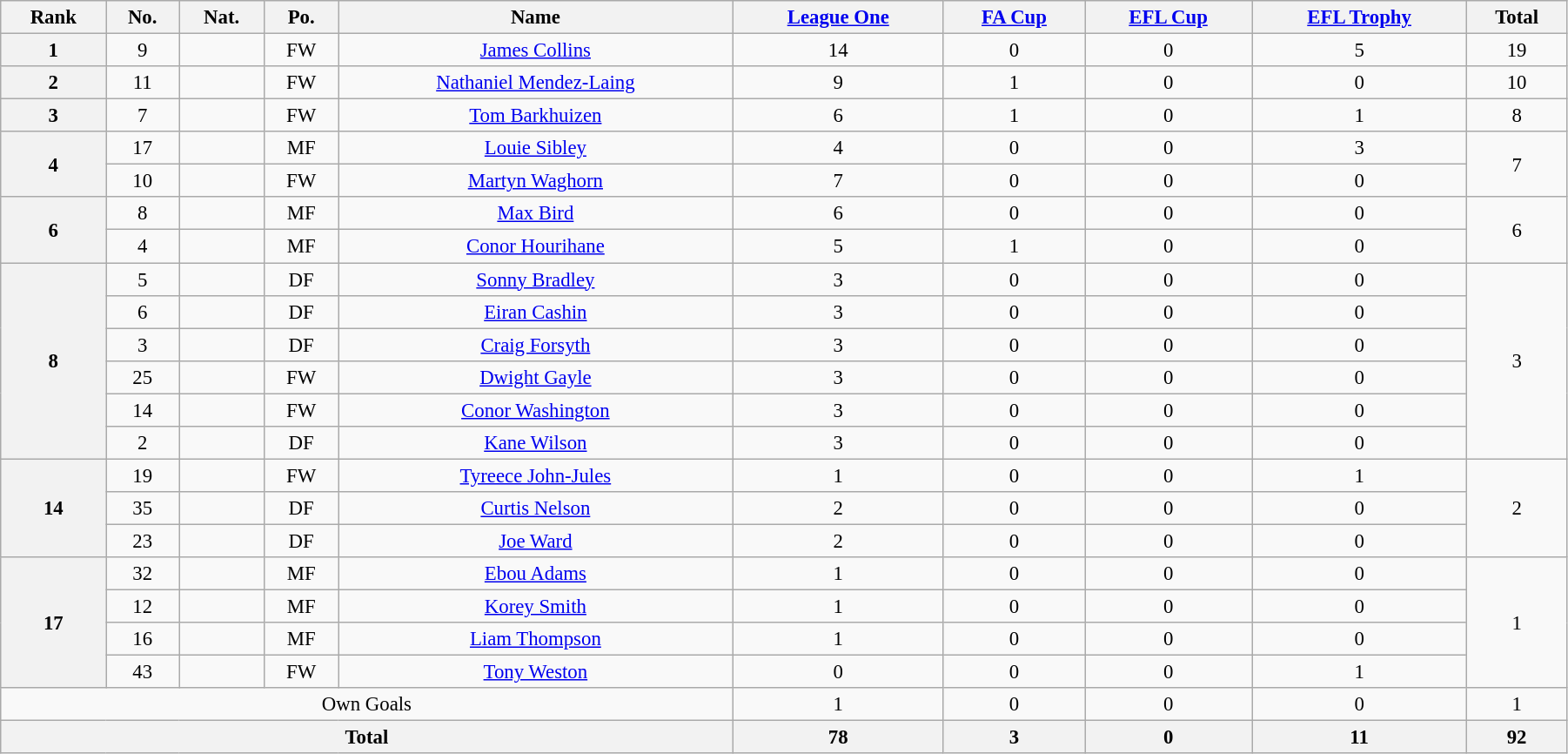<table class="wikitable" style="text-align:center; font-size:95%; width:95%;">
<tr>
<th>Rank</th>
<th>No.</th>
<th>Nat.</th>
<th>Po.</th>
<th>Name</th>
<th><a href='#'>League One</a></th>
<th><a href='#'>FA Cup</a></th>
<th><a href='#'>EFL Cup</a></th>
<th><a href='#'>EFL Trophy</a></th>
<th>Total</th>
</tr>
<tr>
<th rowspan=1>1</th>
<td>9</td>
<td></td>
<td>FW</td>
<td><a href='#'>James Collins</a></td>
<td>14</td>
<td>0</td>
<td>0</td>
<td>5</td>
<td>19</td>
</tr>
<tr>
<th rowspan=1>2</th>
<td>11</td>
<td></td>
<td>FW</td>
<td><a href='#'>Nathaniel Mendez-Laing</a></td>
<td>9</td>
<td>1</td>
<td>0</td>
<td>0</td>
<td>10</td>
</tr>
<tr>
<th rowspan=1>3</th>
<td>7</td>
<td></td>
<td>FW</td>
<td><a href='#'>Tom Barkhuizen</a></td>
<td>6</td>
<td>1</td>
<td>0</td>
<td>1</td>
<td>8</td>
</tr>
<tr>
<th rowspan=2>4</th>
<td>17</td>
<td></td>
<td>MF</td>
<td><a href='#'>Louie Sibley</a></td>
<td>4</td>
<td>0</td>
<td>0</td>
<td>3</td>
<td rowspan=2>7</td>
</tr>
<tr>
<td>10</td>
<td></td>
<td>FW</td>
<td><a href='#'>Martyn Waghorn</a></td>
<td>7</td>
<td>0</td>
<td>0</td>
<td>0</td>
</tr>
<tr>
<th rowspan=2>6</th>
<td>8</td>
<td></td>
<td>MF</td>
<td><a href='#'>Max Bird</a></td>
<td>6</td>
<td>0</td>
<td>0</td>
<td>0</td>
<td rowspan=2>6</td>
</tr>
<tr>
<td>4</td>
<td></td>
<td>MF</td>
<td><a href='#'>Conor Hourihane</a></td>
<td>5</td>
<td>1</td>
<td>0</td>
<td>0</td>
</tr>
<tr>
<th rowspan=6>8</th>
<td>5</td>
<td></td>
<td>DF</td>
<td><a href='#'>Sonny Bradley</a></td>
<td>3</td>
<td>0</td>
<td>0</td>
<td>0</td>
<td rowspan=6>3</td>
</tr>
<tr>
<td>6</td>
<td></td>
<td>DF</td>
<td><a href='#'>Eiran Cashin</a></td>
<td>3</td>
<td>0</td>
<td>0</td>
<td>0</td>
</tr>
<tr>
<td>3</td>
<td></td>
<td>DF</td>
<td><a href='#'>Craig Forsyth</a></td>
<td>3</td>
<td>0</td>
<td>0</td>
<td>0</td>
</tr>
<tr>
<td>25</td>
<td></td>
<td>FW</td>
<td><a href='#'>Dwight Gayle</a></td>
<td>3</td>
<td>0</td>
<td>0</td>
<td>0</td>
</tr>
<tr>
<td>14</td>
<td></td>
<td>FW</td>
<td><a href='#'>Conor Washington</a></td>
<td>3</td>
<td>0</td>
<td>0</td>
<td>0</td>
</tr>
<tr>
<td>2</td>
<td></td>
<td>DF</td>
<td><a href='#'>Kane Wilson</a></td>
<td>3</td>
<td>0</td>
<td>0</td>
<td>0</td>
</tr>
<tr>
<th rowspan=3>14</th>
<td>19</td>
<td></td>
<td>FW</td>
<td><a href='#'>Tyreece John-Jules</a></td>
<td>1</td>
<td>0</td>
<td>0</td>
<td>1</td>
<td rowspan=3>2</td>
</tr>
<tr>
<td>35</td>
<td></td>
<td>DF</td>
<td><a href='#'>Curtis Nelson</a></td>
<td>2</td>
<td>0</td>
<td>0</td>
<td>0</td>
</tr>
<tr>
<td>23</td>
<td></td>
<td>DF</td>
<td><a href='#'>Joe Ward</a></td>
<td>2</td>
<td>0</td>
<td>0</td>
<td>0</td>
</tr>
<tr>
<th rowspan=4>17</th>
<td>32</td>
<td></td>
<td>MF</td>
<td><a href='#'>Ebou Adams</a></td>
<td>1</td>
<td>0</td>
<td>0</td>
<td>0</td>
<td rowspan=4>1</td>
</tr>
<tr>
<td>12</td>
<td></td>
<td>MF</td>
<td><a href='#'>Korey Smith</a></td>
<td>1</td>
<td>0</td>
<td>0</td>
<td>0</td>
</tr>
<tr>
<td>16</td>
<td></td>
<td>MF</td>
<td><a href='#'>Liam Thompson</a></td>
<td>1</td>
<td>0</td>
<td>0</td>
<td>0</td>
</tr>
<tr>
<td>43</td>
<td></td>
<td>FW</td>
<td><a href='#'>Tony Weston</a></td>
<td>0</td>
<td>0</td>
<td>0</td>
<td>1</td>
</tr>
<tr>
<td colspan=5>Own Goals</td>
<td>1</td>
<td>0</td>
<td>0</td>
<td>0</td>
<td>1</td>
</tr>
<tr>
<th colspan=5>Total</th>
<th>78</th>
<th>3</th>
<th>0</th>
<th>11</th>
<th>92</th>
</tr>
</table>
